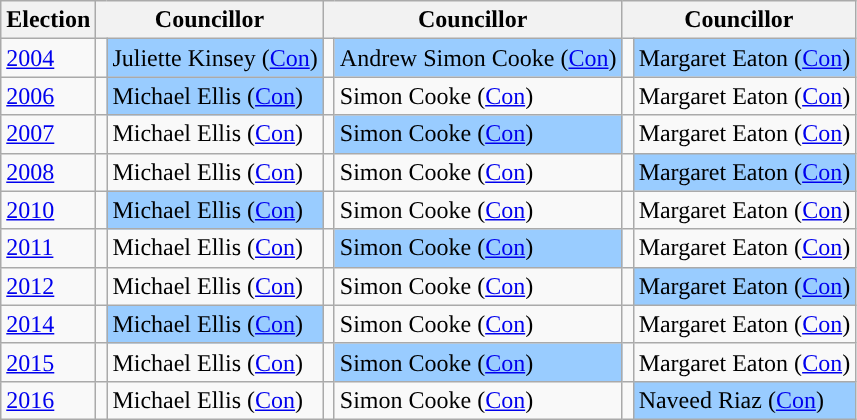<table class="wikitable">
<tr>
<th>Election</th>
<th colspan="2">Councillor</th>
<th colspan="2">Councillor</th>
<th colspan="2">Councillor</th>
</tr>
<tr>
<td><a href='#'>2004</a></td>
<td style="background-color: "></td>
<td bgcolor="#99CCFF">Juliette Kinsey (<a href='#'>Con</a>)</td>
<td style="background-color: "></td>
<td bgcolor="#99CCFF">Andrew Simon Cooke (<a href='#'>Con</a>)</td>
<td style="background-color: "></td>
<td bgcolor="#99CCFF">Margaret Eaton (<a href='#'>Con</a>)</td>
</tr>
<tr>
<td><a href='#'>2006</a></td>
<td style="background-color: "></td>
<td bgcolor="#99CCFF">Michael Ellis (<a href='#'>Con</a>)</td>
<td style="background-color: "></td>
<td>Simon Cooke (<a href='#'>Con</a>)</td>
<td style="background-color: "></td>
<td>Margaret Eaton (<a href='#'>Con</a>)</td>
</tr>
<tr>
<td><a href='#'>2007</a></td>
<td style="background-color: "></td>
<td>Michael Ellis (<a href='#'>Con</a>)</td>
<td style="background-color: "></td>
<td bgcolor="#99CCFF">Simon Cooke (<a href='#'>Con</a>)</td>
<td style="background-color: "></td>
<td>Margaret Eaton (<a href='#'>Con</a>)</td>
</tr>
<tr>
<td><a href='#'>2008</a></td>
<td style="background-color: "></td>
<td>Michael Ellis (<a href='#'>Con</a>)</td>
<td style="background-color: "></td>
<td>Simon Cooke (<a href='#'>Con</a>)</td>
<td style="background-color: "></td>
<td bgcolor="#99CCFF">Margaret Eaton (<a href='#'>Con</a>)</td>
</tr>
<tr>
<td><a href='#'>2010</a></td>
<td style="background-color: "></td>
<td bgcolor="#99CCFF">Michael Ellis (<a href='#'>Con</a>)</td>
<td style="background-color: "></td>
<td>Simon Cooke (<a href='#'>Con</a>)</td>
<td style="background-color: "></td>
<td>Margaret Eaton (<a href='#'>Con</a>)</td>
</tr>
<tr>
<td><a href='#'>2011</a></td>
<td style="background-color: "></td>
<td>Michael Ellis (<a href='#'>Con</a>)</td>
<td style="background-color: "></td>
<td bgcolor="#99CCFF">Simon Cooke (<a href='#'>Con</a>)</td>
<td style="background-color: "></td>
<td>Margaret Eaton (<a href='#'>Con</a>)</td>
</tr>
<tr>
<td><a href='#'>2012</a></td>
<td style="background-color: "></td>
<td>Michael Ellis (<a href='#'>Con</a>)</td>
<td style="background-color: "></td>
<td>Simon Cooke (<a href='#'>Con</a>)</td>
<td style="background-color: "></td>
<td bgcolor="#99CCFF">Margaret Eaton (<a href='#'>Con</a>)</td>
</tr>
<tr>
<td><a href='#'>2014</a></td>
<td style="background-color: "></td>
<td bgcolor="#99CCFF">Michael Ellis (<a href='#'>Con</a>)</td>
<td style="background-color: "></td>
<td>Simon Cooke (<a href='#'>Con</a>)</td>
<td style="background-color: "></td>
<td>Margaret Eaton (<a href='#'>Con</a>)</td>
</tr>
<tr>
<td><a href='#'>2015</a></td>
<td style="background-color: "></td>
<td>Michael Ellis (<a href='#'>Con</a>)</td>
<td style="background-color: "></td>
<td bgcolor="#99CCFF">Simon Cooke (<a href='#'>Con</a>)</td>
<td style="background-color: "></td>
<td>Margaret Eaton (<a href='#'>Con</a>)</td>
</tr>
<tr>
<td><a href='#'>2016</a></td>
<td style="background-color: "></td>
<td>Michael Ellis (<a href='#'>Con</a>)</td>
<td style="background-color: "></td>
<td>Simon Cooke (<a href='#'>Con</a>)</td>
<td style="background-color: "></td>
<td bgcolor="#99CCFF">Naveed Riaz (<a href='#'>Con</a>)</td>
</tr>
</table>
